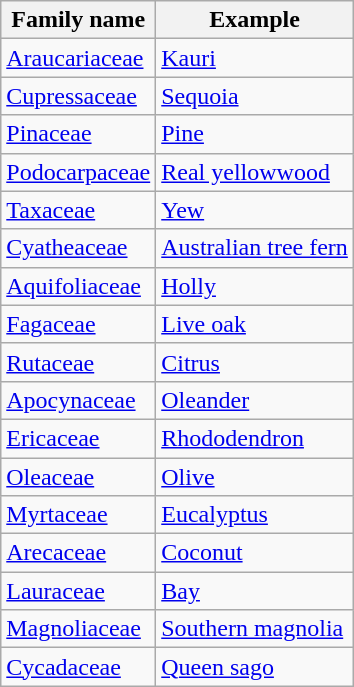<table class="wikitable">
<tr>
<th>Family name</th>
<th>Example</th>
</tr>
<tr>
<td><a href='#'>Araucariaceae</a></td>
<td><a href='#'>Kauri</a></td>
</tr>
<tr>
<td><a href='#'>Cupressaceae</a></td>
<td><a href='#'>Sequoia</a></td>
</tr>
<tr>
<td><a href='#'>Pinaceae</a></td>
<td><a href='#'>Pine</a></td>
</tr>
<tr>
<td><a href='#'>Podocarpaceae</a></td>
<td><a href='#'>Real yellowwood</a></td>
</tr>
<tr>
<td><a href='#'>Taxaceae</a></td>
<td><a href='#'>Yew</a></td>
</tr>
<tr>
<td><a href='#'>Cyatheaceae</a></td>
<td><a href='#'>Australian tree fern</a></td>
</tr>
<tr>
<td><a href='#'>Aquifoliaceae</a></td>
<td><a href='#'>Holly</a></td>
</tr>
<tr>
<td><a href='#'>Fagaceae</a></td>
<td><a href='#'>Live oak</a></td>
</tr>
<tr>
<td><a href='#'>Rutaceae</a></td>
<td><a href='#'>Citrus</a></td>
</tr>
<tr>
<td><a href='#'>Apocynaceae</a></td>
<td><a href='#'>Oleander</a></td>
</tr>
<tr>
<td><a href='#'>Ericaceae</a></td>
<td><a href='#'>Rhododendron</a></td>
</tr>
<tr>
<td><a href='#'>Oleaceae</a></td>
<td><a href='#'>Olive</a></td>
</tr>
<tr>
<td><a href='#'>Myrtaceae</a></td>
<td><a href='#'>Eucalyptus</a></td>
</tr>
<tr>
<td><a href='#'>Arecaceae</a></td>
<td><a href='#'>Coconut</a></td>
</tr>
<tr>
<td><a href='#'>Lauraceae</a></td>
<td><a href='#'>Bay</a></td>
</tr>
<tr>
<td><a href='#'>Magnoliaceae</a></td>
<td><a href='#'>Southern magnolia</a></td>
</tr>
<tr>
<td><a href='#'>Cycadaceae</a></td>
<td><a href='#'>Queen sago</a></td>
</tr>
</table>
